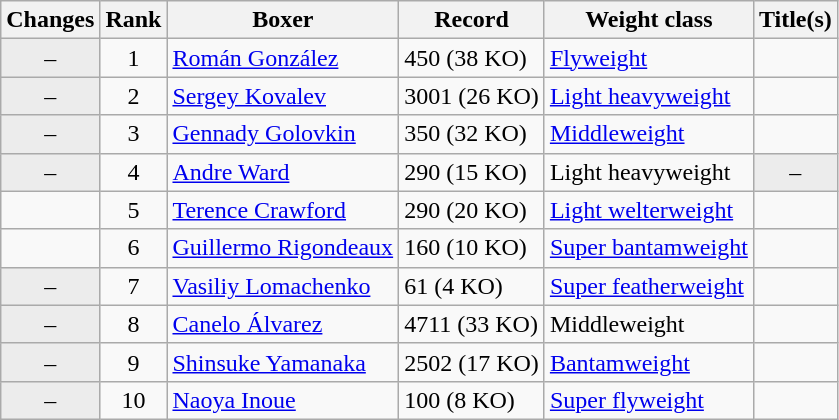<table class="wikitable ">
<tr>
<th>Changes</th>
<th>Rank</th>
<th>Boxer</th>
<th>Record</th>
<th>Weight class</th>
<th>Title(s)</th>
</tr>
<tr>
<td align=center bgcolor=#ECECEC>–</td>
<td align=center>1</td>
<td><a href='#'>Román González</a></td>
<td>450 (38 KO)</td>
<td><a href='#'>Flyweight</a></td>
<td></td>
</tr>
<tr>
<td align=center bgcolor=#ECECEC>–</td>
<td align=center>2</td>
<td><a href='#'>Sergey Kovalev</a></td>
<td>3001 (26 KO)</td>
<td><a href='#'>Light heavyweight</a></td>
<td></td>
</tr>
<tr>
<td align=center bgcolor=#ECECEC>–</td>
<td align=center>3</td>
<td><a href='#'>Gennady Golovkin</a></td>
<td>350 (32 KO)</td>
<td><a href='#'>Middleweight</a></td>
<td></td>
</tr>
<tr>
<td align=center bgcolor=#ECECEC>–</td>
<td align=center>4</td>
<td><a href='#'>Andre Ward</a></td>
<td>290 (15 KO)</td>
<td>Light heavyweight</td>
<td align=center bgcolor=#ECECEC data-sort-value="Z">–</td>
</tr>
<tr>
<td align=center></td>
<td align=center>5</td>
<td><a href='#'>Terence Crawford</a></td>
<td>290 (20 KO)</td>
<td><a href='#'>Light welterweight</a></td>
<td></td>
</tr>
<tr>
<td align=center></td>
<td align=center>6</td>
<td><a href='#'>Guillermo Rigondeaux</a></td>
<td>160 (10 KO)</td>
<td><a href='#'>Super bantamweight</a></td>
<td></td>
</tr>
<tr>
<td align=center bgcolor=#ECECEC>–</td>
<td align=center>7</td>
<td><a href='#'>Vasiliy Lomachenko</a></td>
<td>61 (4 KO)</td>
<td><a href='#'>Super featherweight</a></td>
<td></td>
</tr>
<tr>
<td align=center bgcolor=#ECECEC>–</td>
<td align=center>8</td>
<td><a href='#'>Canelo Álvarez</a></td>
<td>4711 (33 KO)</td>
<td>Middleweight</td>
<td></td>
</tr>
<tr>
<td align=center bgcolor=#ECECEC>–</td>
<td align=center>9</td>
<td><a href='#'>Shinsuke Yamanaka</a></td>
<td>2502 (17 KO)</td>
<td><a href='#'>Bantamweight</a></td>
<td></td>
</tr>
<tr>
<td align=center bgcolor=#ECECEC>–</td>
<td align=center>10</td>
<td><a href='#'>Naoya Inoue</a></td>
<td>100 (8 KO)</td>
<td><a href='#'>Super flyweight</a></td>
<td></td>
</tr>
</table>
